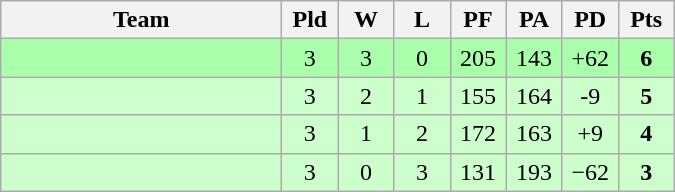<table class=wikitable style="text-align:center">
<tr>
<th width=180>Team</th>
<th width=30>Pld</th>
<th width=30>W</th>
<th width=30>L</th>
<th width=30>PF</th>
<th width=30>PA</th>
<th width=30>PD</th>
<th width=30>Pts</th>
</tr>
<tr bgcolor="#aaffaa">
<td align=left></td>
<td>3</td>
<td>3</td>
<td>0</td>
<td>205</td>
<td>143</td>
<td>+62</td>
<td><strong>6</strong></td>
</tr>
<tr bgcolor="#ccffcc">
<td align=left></td>
<td>3</td>
<td>2</td>
<td>1</td>
<td>155</td>
<td>164</td>
<td>-9</td>
<td><strong>5</strong></td>
</tr>
<tr bgcolor="#ccffcc">
<td align=left></td>
<td>3</td>
<td>1</td>
<td>2</td>
<td>172</td>
<td>163</td>
<td>+9</td>
<td><strong>4</strong></td>
</tr>
<tr bgcolor="#ccffcc">
<td align=left></td>
<td>3</td>
<td>0</td>
<td>3</td>
<td>131</td>
<td>193</td>
<td>−62</td>
<td><strong>3</strong></td>
</tr>
</table>
